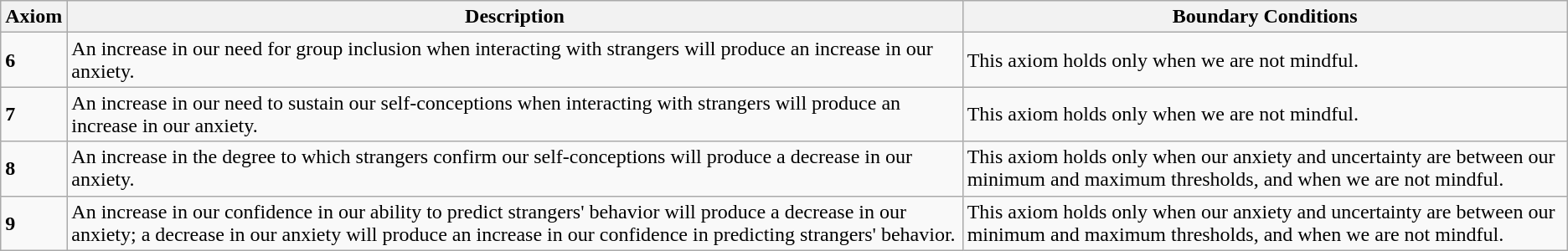<table class="wikitable">
<tr>
<th>Axiom</th>
<th>Description</th>
<th>Boundary Conditions</th>
</tr>
<tr>
<td><strong>6</strong></td>
<td>An increase in our need for group inclusion when interacting with strangers will produce an increase in our anxiety.</td>
<td>This axiom holds only when we are not mindful.</td>
</tr>
<tr>
<td><strong>7</strong></td>
<td>An increase in our need to sustain our self-conceptions when interacting with strangers will produce an increase in our anxiety.</td>
<td>This axiom holds only when we are not mindful.</td>
</tr>
<tr>
<td><strong>8</strong></td>
<td>An increase in the degree to which strangers confirm our self-conceptions will produce a decrease in our anxiety.</td>
<td>This axiom holds only when our anxiety and uncertainty are between our minimum and maximum thresholds, and when we are not mindful.</td>
</tr>
<tr>
<td><strong>9</strong></td>
<td>An increase in our confidence in our ability to predict strangers' behavior will produce a decrease in our anxiety; a decrease in our anxiety will produce an increase in our confidence in predicting strangers' behavior.</td>
<td>This axiom holds only when our anxiety and uncertainty are between our minimum and maximum thresholds, and when we are not mindful.</td>
</tr>
</table>
